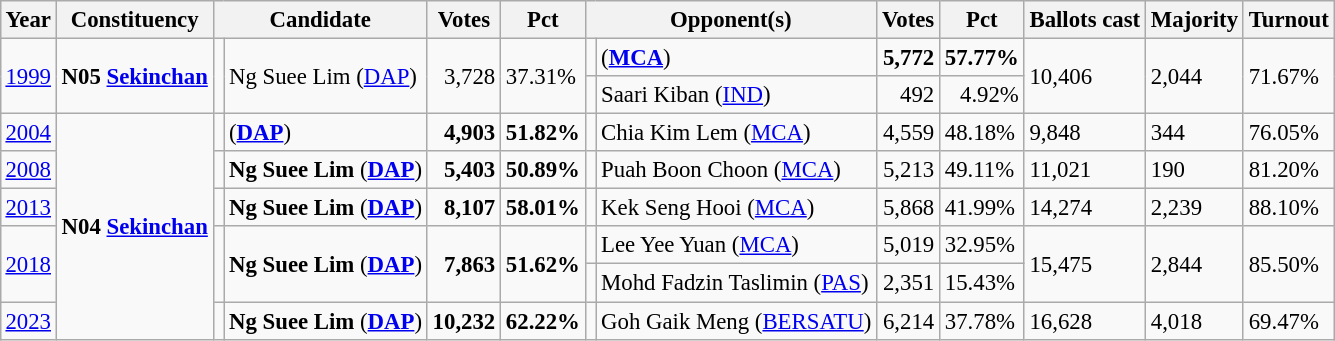<table class="wikitable" style="margin:0.5em ; font-size:95%">
<tr>
<th>Year</th>
<th>Constituency</th>
<th colspan=2>Candidate</th>
<th>Votes</th>
<th>Pct</th>
<th colspan=2>Opponent(s)</th>
<th>Votes</th>
<th>Pct</th>
<th>Ballots cast</th>
<th>Majority</th>
<th>Turnout</th>
</tr>
<tr>
<td rowspan=2><a href='#'>1999</a></td>
<td rowspan=2><strong>N05 <a href='#'>Sekinchan</a></strong></td>
<td rowspan=2 ></td>
<td rowspan=2>Ng Suee Lim (<a href='#'>DAP</a>)</td>
<td rowspan=2 align="right">3,728</td>
<td rowspan=2>37.31%</td>
<td></td>
<td> (<a href='#'><strong>MCA</strong></a>)</td>
<td align="right"><strong>5,772</strong></td>
<td><strong>57.77%</strong></td>
<td rowspan=2>10,406</td>
<td rowspan=2>2,044</td>
<td rowspan=2>71.67%</td>
</tr>
<tr>
<td></td>
<td>Saari Kiban (<a href='#'>IND</a>)</td>
<td align="right">492</td>
<td align=right>4.92%</td>
</tr>
<tr>
<td><a href='#'>2004</a></td>
<td rowspan=7><strong>N04 <a href='#'>Sekinchan</a></strong></td>
<td></td>
<td> (<a href='#'><strong>DAP</strong></a>)</td>
<td align="right"><strong>4,903</strong></td>
<td><strong>51.82%</strong></td>
<td></td>
<td>Chia Kim Lem (<a href='#'>MCA</a>)</td>
<td align="right">4,559</td>
<td>48.18%</td>
<td>9,848</td>
<td>344</td>
<td>76.05%</td>
</tr>
<tr>
<td><a href='#'>2008</a></td>
<td></td>
<td><strong>Ng Suee Lim</strong> (<a href='#'><strong>DAP</strong></a>)</td>
<td align="right"><strong>5,403</strong></td>
<td><strong>50.89%</strong></td>
<td></td>
<td>Puah Boon Choon (<a href='#'>MCA</a>)</td>
<td align="right">5,213</td>
<td>49.11%</td>
<td>11,021</td>
<td>190</td>
<td>81.20%</td>
</tr>
<tr>
<td><a href='#'>2013</a></td>
<td></td>
<td><strong>Ng Suee Lim</strong> (<a href='#'><strong>DAP</strong></a>)</td>
<td align="right"><strong>8,107</strong></td>
<td><strong>58.01%</strong></td>
<td></td>
<td>Kek Seng Hooi (<a href='#'>MCA</a>)</td>
<td align="right">5,868</td>
<td>41.99%</td>
<td>14,274</td>
<td>2,239</td>
<td>88.10%</td>
</tr>
<tr>
<td rowspan=2><a href='#'>2018</a></td>
<td rowspan=2 ></td>
<td rowspan=2><strong>Ng Suee Lim</strong> (<a href='#'><strong>DAP</strong></a>)</td>
<td rowspan=2 align="right"><strong>7,863</strong></td>
<td rowspan=2><strong>51.62%</strong></td>
<td></td>
<td>Lee Yee Yuan (<a href='#'>MCA</a>)</td>
<td align="right">5,019</td>
<td>32.95%</td>
<td rowspan=2>15,475</td>
<td rowspan=2>2,844</td>
<td rowspan=2>85.50%</td>
</tr>
<tr>
<td></td>
<td>Mohd Fadzin Taslimin (<a href='#'>PAS</a>)</td>
<td align="right">2,351</td>
<td>15.43%</td>
</tr>
<tr>
<td rowspan=2><a href='#'>2023</a></td>
<td rowspan=2 ></td>
<td rowspan=2><strong>Ng Suee Lim</strong> (<a href='#'><strong>DAP</strong></a>)</td>
<td rowspan=2 align="right"><strong>10,232</strong></td>
<td rowspan=2><strong>62.22%</strong></td>
<td bgcolor=></td>
<td>Goh Gaik Meng (<a href='#'>BERSATU</a>)</td>
<td align="right">6,214</td>
<td>37.78%</td>
<td>16,628</td>
<td>4,018</td>
<td>69.47%</td>
</tr>
</table>
